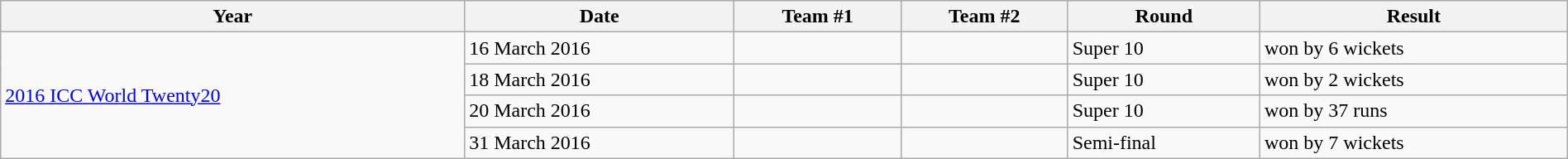<table class="wikitable" style="text-align:left; width:100%;">
<tr>
<th>Year</th>
<th>Date</th>
<th>Team #1</th>
<th>Team #2</th>
<th>Round</th>
<th>Result</th>
</tr>
<tr>
<td rowspan=4><a href='#'>2016 ICC World Twenty20</a></td>
<td>16 March 2016</td>
<td></td>
<td></td>
<td>Super 10</td>
<td> won by 6 wickets</td>
</tr>
<tr>
<td>18 March 2016</td>
<td></td>
<td></td>
<td>Super 10</td>
<td> won by 2 wickets</td>
</tr>
<tr>
<td>20 March 2016</td>
<td></td>
<td></td>
<td>Super 10</td>
<td> won by 37 runs</td>
</tr>
<tr>
<td>31 March 2016</td>
<td></td>
<td></td>
<td>Semi-final</td>
<td> won by 7 wickets</td>
</tr>
</table>
